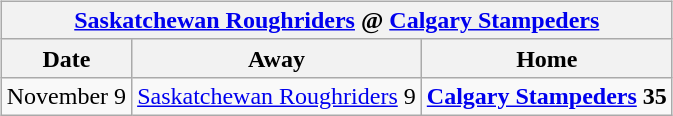<table cellspacing="10">
<tr>
<td valign="top"><br><table class="wikitable">
<tr>
<th colspan="4"><a href='#'>Saskatchewan Roughriders</a> @ <a href='#'>Calgary Stampeders</a></th>
</tr>
<tr>
<th>Date</th>
<th>Away</th>
<th>Home</th>
</tr>
<tr>
<td>November 9</td>
<td><a href='#'>Saskatchewan Roughriders</a> 9</td>
<td><strong><a href='#'>Calgary Stampeders</a> 35</strong></td>
</tr>
</table>
</td>
</tr>
</table>
